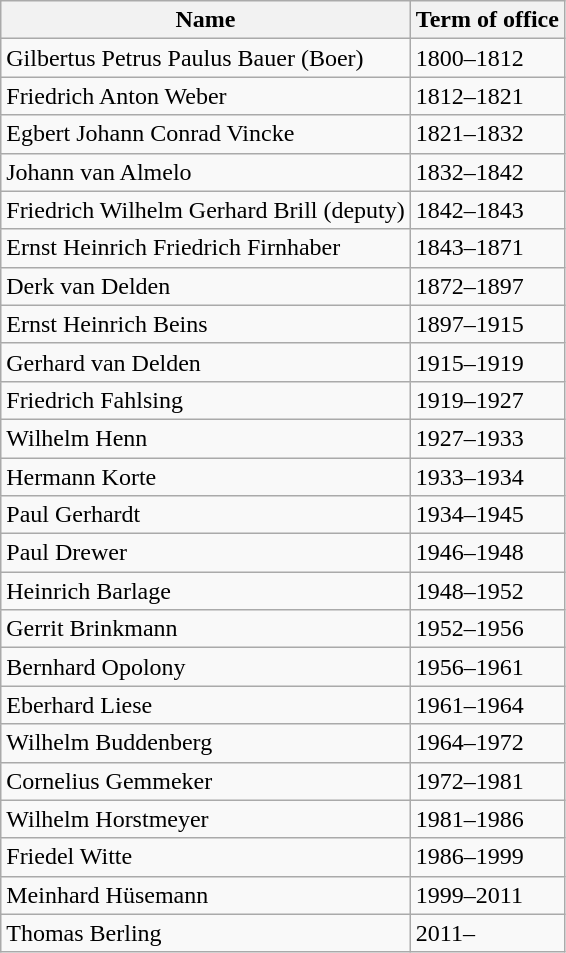<table class="wikitable">
<tr>
<th>Name</th>
<th>Term of office</th>
</tr>
<tr>
<td>Gilbertus Petrus Paulus Bauer (Boer)</td>
<td>1800–1812</td>
</tr>
<tr>
<td>Friedrich Anton Weber</td>
<td>1812–1821</td>
</tr>
<tr>
<td>Egbert Johann Conrad Vincke</td>
<td>1821–1832</td>
</tr>
<tr>
<td>Johann van Almelo</td>
<td>1832–1842</td>
</tr>
<tr>
<td>Friedrich Wilhelm Gerhard Brill (deputy)</td>
<td>1842–1843</td>
</tr>
<tr>
<td>Ernst Heinrich Friedrich Firnhaber</td>
<td>1843–1871</td>
</tr>
<tr>
<td>Derk van Delden</td>
<td>1872–1897</td>
</tr>
<tr>
<td>Ernst Heinrich Beins</td>
<td>1897–1915</td>
</tr>
<tr>
<td>Gerhard van Delden</td>
<td>1915–1919</td>
</tr>
<tr>
<td>Friedrich Fahlsing</td>
<td>1919–1927</td>
</tr>
<tr>
<td>Wilhelm Henn</td>
<td>1927–1933</td>
</tr>
<tr>
<td>Hermann Korte</td>
<td>1933–1934</td>
</tr>
<tr>
<td>Paul Gerhardt</td>
<td>1934–1945</td>
</tr>
<tr>
<td>Paul Drewer</td>
<td>1946–1948</td>
</tr>
<tr>
<td>Heinrich Barlage</td>
<td>1948–1952</td>
</tr>
<tr>
<td>Gerrit Brinkmann</td>
<td>1952–1956</td>
</tr>
<tr>
<td>Bernhard Opolony</td>
<td>1956–1961</td>
</tr>
<tr>
<td>Eberhard Liese</td>
<td>1961–1964</td>
</tr>
<tr>
<td>Wilhelm Buddenberg</td>
<td>1964–1972</td>
</tr>
<tr>
<td>Cornelius Gemmeker</td>
<td>1972–1981</td>
</tr>
<tr>
<td>Wilhelm Horstmeyer</td>
<td>1981–1986</td>
</tr>
<tr>
<td>Friedel Witte</td>
<td>1986–1999</td>
</tr>
<tr>
<td>Meinhard Hüsemann</td>
<td>1999–2011</td>
</tr>
<tr>
<td>Thomas Berling</td>
<td>2011–</td>
</tr>
</table>
